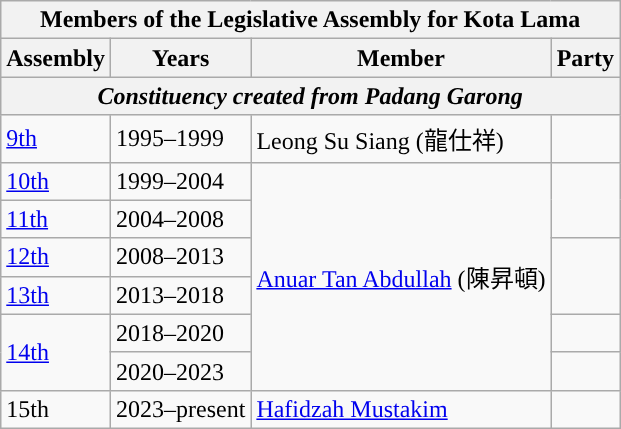<table class=wikitable>
<tr>
<th colspan=4>Members of the Legislative Assembly for Kota Lama</th>
</tr>
<tr>
<th>Assembly</th>
<th>Years</th>
<th>Member</th>
<th>Party</th>
</tr>
<tr>
<th colspan=4 align=center><em>Constituency created from Padang Garong</em></th>
</tr>
<tr>
<td><a href='#'>9th</a></td>
<td>1995–1999</td>
<td>Leong Su Siang (龍仕祥)</td>
<td></td>
</tr>
<tr>
<td><a href='#'>10th</a></td>
<td>1999–2004</td>
<td rowspan="6"><a href='#'>Anuar Tan Abdullah</a> (陳昇頓)</td>
<td rowspan="2"></td>
</tr>
<tr>
<td><a href='#'>11th</a></td>
<td>2004–2008</td>
</tr>
<tr>
<td><a href='#'>12th</a></td>
<td>2008–2013</td>
<td rowspan=2></td>
</tr>
<tr>
<td><a href='#'>13th</a></td>
<td>2013–2018</td>
</tr>
<tr>
<td rowspan="2"><a href='#'>14th</a></td>
<td>2018–2020</td>
<td></td>
</tr>
<tr>
<td>2020–2023</td>
<td></td>
</tr>
<tr>
<td>15th</td>
<td>2023–present</td>
<td><a href='#'>Hafidzah Mustakim</a></td>
<td></td>
</tr>
</table>
